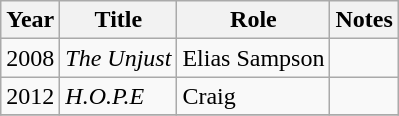<table class="wikitable sortable">
<tr>
<th class="unsortable">Year</th>
<th class="unsortable">Title</th>
<th class="unsortable">Role</th>
<th class="unsortable">Notes</th>
</tr>
<tr>
<td>2008</td>
<td><em>The Unjust</em></td>
<td>Elias Sampson  </td>
<td></td>
</tr>
<tr>
<td>2012</td>
<td><em>H.O.P.E</em></td>
<td>Craig  </td>
<td></td>
</tr>
<tr>
</tr>
</table>
